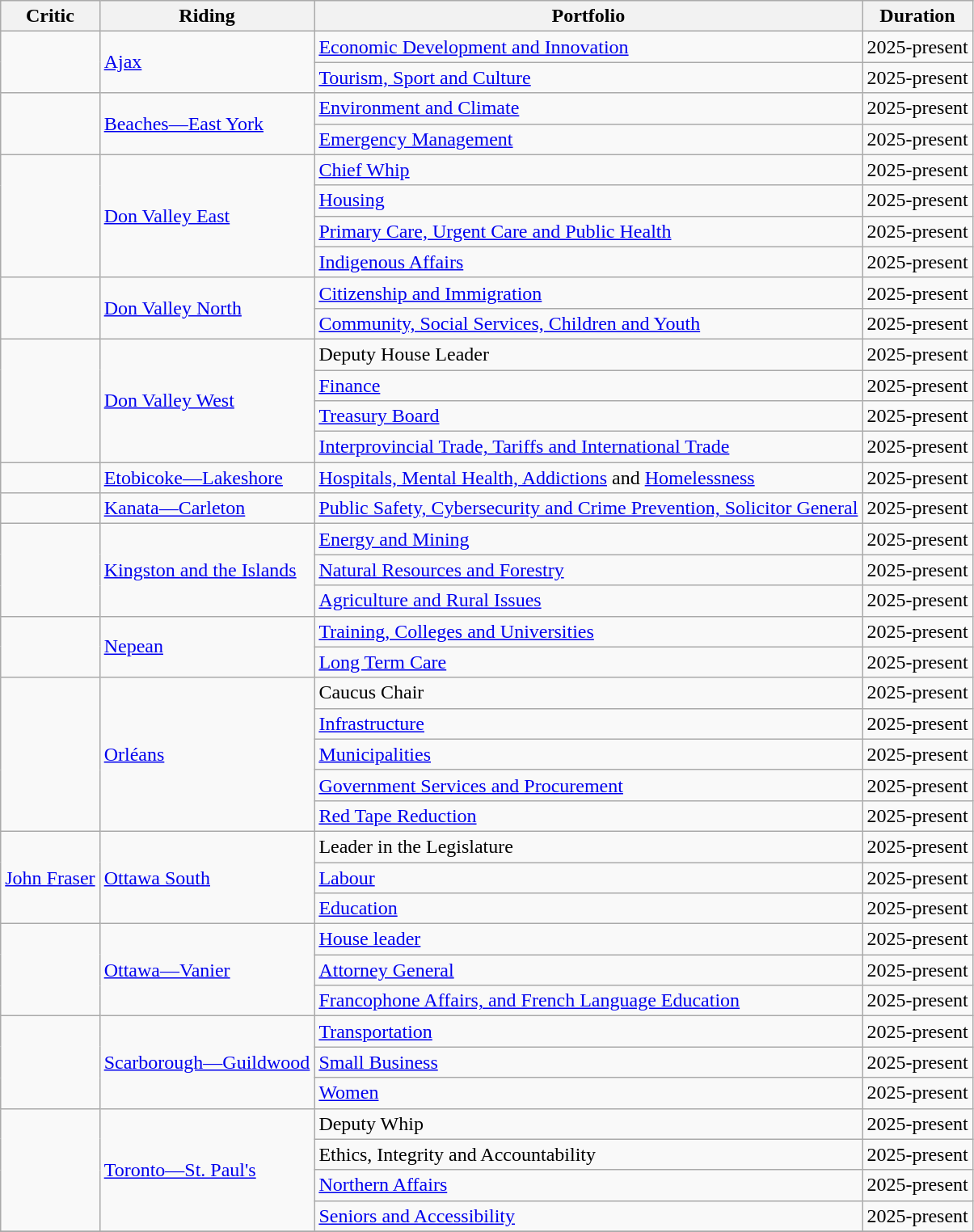<table class="wikitable sortable">
<tr>
<th>Critic</th>
<th>Riding</th>
<th>Portfolio</th>
<th class=unsortable>Duration</th>
</tr>
<tr>
<td rowspan=2></td>
<td rowspan=2><a href='#'>Ajax</a></td>
<td><a href='#'>Economic Development and Innovation</a></td>
<td>2025-present</td>
</tr>
<tr>
<td><a href='#'>Tourism, Sport and Culture</a></td>
<td>2025-present</td>
</tr>
<tr>
<td rowspan=2></td>
<td rowspan=2><a href='#'>Beaches—East York</a></td>
<td><a href='#'>Environment and Climate</a></td>
<td>2025-present</td>
</tr>
<tr>
<td><a href='#'>Emergency Management</a></td>
<td>2025-present</td>
</tr>
<tr>
<td rowspan=4></td>
<td rowspan=4><a href='#'>Don Valley East</a></td>
<td><a href='#'>Chief Whip</a></td>
<td>2025-present</td>
</tr>
<tr>
<td><a href='#'>Housing</a></td>
<td>2025-present</td>
</tr>
<tr>
<td><a href='#'>Primary Care, Urgent Care and Public Health</a></td>
<td>2025-present</td>
</tr>
<tr>
<td><a href='#'>Indigenous Affairs</a></td>
<td>2025-present</td>
</tr>
<tr>
<td rowspan=2></td>
<td rowspan=2><a href='#'>Don Valley North</a></td>
<td><a href='#'>Citizenship and Immigration</a></td>
<td>2025-present</td>
</tr>
<tr>
<td><a href='#'>Community, Social Services, Children and Youth</a></td>
<td>2025-present</td>
</tr>
<tr>
<td rowspan=4></td>
<td rowspan=4><a href='#'>Don Valley West</a></td>
<td>Deputy House Leader</td>
<td>2025-present</td>
</tr>
<tr>
<td><a href='#'>Finance</a></td>
<td>2025-present</td>
</tr>
<tr>
<td><a href='#'>Treasury Board</a></td>
<td>2025-present</td>
</tr>
<tr>
<td><a href='#'>Interprovincial Trade, Tariffs and International Trade</a></td>
<td>2025-present</td>
</tr>
<tr>
<td></td>
<td><a href='#'>Etobicoke—Lakeshore</a></td>
<td><a href='#'>Hospitals, Mental Health, Addictions</a> and <a href='#'>Homelessness</a></td>
<td>2025-present</td>
</tr>
<tr>
<td></td>
<td><a href='#'>Kanata—Carleton</a></td>
<td><a href='#'>Public Safety, Cybersecurity and Crime Prevention, Solicitor General</a></td>
<td>2025-present</td>
</tr>
<tr>
<td rowspan=3></td>
<td rowspan=3><a href='#'>Kingston and the Islands</a></td>
<td><a href='#'>Energy and Mining</a></td>
<td>2025-present</td>
</tr>
<tr>
<td><a href='#'>Natural Resources and Forestry</a></td>
<td>2025-present</td>
</tr>
<tr>
<td><a href='#'>Agriculture and Rural Issues</a></td>
<td>2025-present</td>
</tr>
<tr>
<td rowspan=2></td>
<td rowspan=2><a href='#'>Nepean</a></td>
<td><a href='#'>Training, Colleges and Universities</a></td>
<td>2025-present</td>
</tr>
<tr>
<td><a href='#'>Long Term Care</a></td>
<td>2025-present</td>
</tr>
<tr>
<td rowspan=5></td>
<td rowspan=5><a href='#'>Orléans</a></td>
<td>Caucus Chair</td>
<td>2025-present</td>
</tr>
<tr>
<td><a href='#'>Infrastructure</a></td>
<td>2025-present</td>
</tr>
<tr>
<td><a href='#'>Municipalities</a></td>
<td>2025-present</td>
</tr>
<tr>
<td><a href='#'>Government Services and Procurement</a></td>
<td>2025-present</td>
</tr>
<tr>
<td><a href='#'>Red Tape Reduction</a></td>
<td>2025-present</td>
</tr>
<tr>
<td rowspan=3><a href='#'>John Fraser</a></td>
<td rowspan=3><a href='#'>Ottawa South</a></td>
<td>Leader in the Legislature</td>
<td>2025-present</td>
</tr>
<tr>
<td><a href='#'>Labour</a></td>
<td>2025-present</td>
</tr>
<tr>
<td><a href='#'>Education</a></td>
<td>2025-present</td>
</tr>
<tr>
<td rowspan=3></td>
<td rowspan=3><a href='#'>Ottawa—Vanier</a></td>
<td><a href='#'>House leader</a></td>
<td>2025-present</td>
</tr>
<tr>
<td><a href='#'>Attorney General</a></td>
<td>2025-present</td>
</tr>
<tr>
<td><a href='#'>Francophone Affairs, and French Language Education</a></td>
<td>2025-present</td>
</tr>
<tr>
<td rowspan=3></td>
<td rowspan=3><a href='#'>Scarborough—Guildwood</a></td>
<td><a href='#'>Transportation</a></td>
<td>2025-present</td>
</tr>
<tr>
<td><a href='#'>Small Business</a></td>
<td>2025-present</td>
</tr>
<tr>
<td><a href='#'>Women</a></td>
<td>2025-present</td>
</tr>
<tr>
<td rowspan=4></td>
<td rowspan=4><a href='#'>Toronto—St. Paul's</a></td>
<td>Deputy Whip</td>
<td>2025-present</td>
</tr>
<tr>
<td>Ethics, Integrity and Accountability</td>
<td>2025-present</td>
</tr>
<tr>
<td><a href='#'>Northern Affairs</a></td>
<td>2025-present</td>
</tr>
<tr>
<td><a href='#'>Seniors and Accessibility</a></td>
<td>2025-present</td>
</tr>
<tr>
</tr>
</table>
